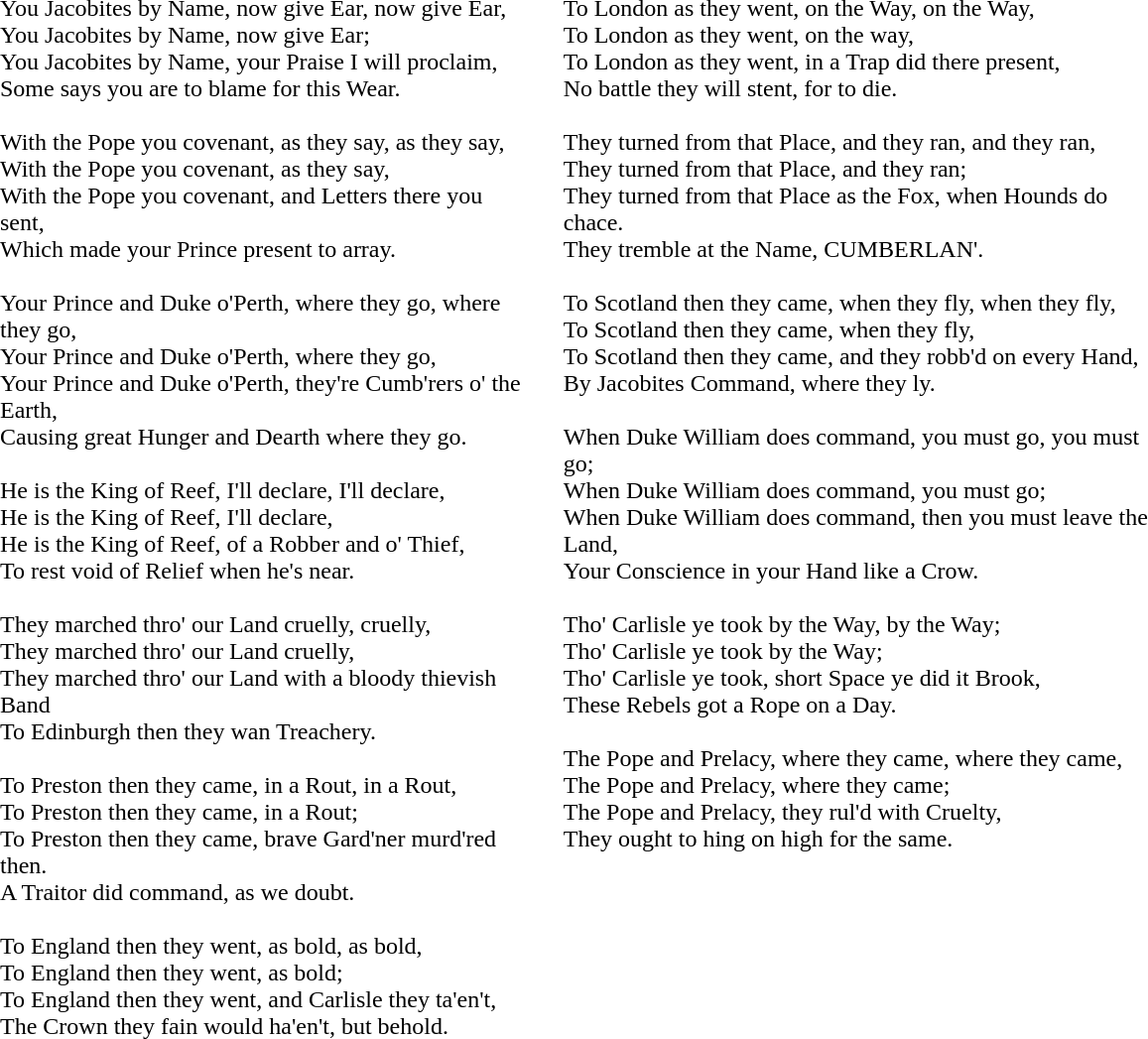<table border="0" col width=800 cellpadding="10">
<tr valign=top>
<td><br>You Jacobites by Name, now give Ear, now give Ear,<br>
You Jacobites by Name, now give Ear;<br>
You Jacobites by Name, your Praise I will proclaim,<br>
Some says you are to blame for this Wear.<br>
<br>
With the Pope you covenant, as they say, as they say,<br>
With the Pope you covenant, as they say,<br>
With the Pope you covenant, and Letters there you sent,<br>
Which made your Prince present to array.<br>
<br>
Your Prince and Duke o'Perth, where they go, where they go,<br>
Your Prince and Duke o'Perth, where they go,<br>
Your Prince and Duke o'Perth, they're Cumb'rers o' the Earth,<br>
Causing great Hunger and Dearth where they go.<br>
<br>
He is the King of Reef, I'll declare, I'll declare,<br>
He is the King of Reef, I'll declare,<br>
He is the King of Reef, of a Robber and o' Thief,<br>
To rest void of Relief when he's near.<br>
<br>
They marched thro' our Land cruelly, cruelly,<br>
They marched thro' our Land cruelly,<br>
They marched thro' our Land with a bloody thievish Band<br>
To Edinburgh then they wan Treachery.<br>
<br>
To Preston then they came, in a Rout, in a Rout,<br>
To Preston then they came, in a Rout;<br>
To Preston then they came, brave Gard'ner murd'red then.<br>
A Traitor did command, as we doubt.<br>
<br>
To England then they went, as bold, as bold,<br>
To England then they went, as bold;<br>
To England then they went, and Carlisle they ta'en't,<br>
The Crown they fain would ha'en't, but behold.<br></td>
<td><br>To London as they went, on the Way, on the Way,<br>
To London as they went, on the way,<br>
To London as they went, in a Trap did there present,<br>
No battle they will stent, for to die.<br>
<br>
They turned from that Place, and they ran, and they ran,<br>
They turned from that Place, and they ran;<br>
They turned from that Place as the Fox, when Hounds do chace.<br>
They tremble at the Name, CUMBERLAN'.<br>
<br>
To Scotland then they came, when they fly, when they fly,<br>
To Scotland then they came, when they fly,<br>
To Scotland then they came, and they robb'd on every Hand,<br>
By Jacobites Command, where they ly.<br>
<br>
When Duke William does command, you must go, you must go;<br>
When Duke William does command, you must go;<br>
When Duke William does command, then you must leave the Land,<br>
Your Conscience in your Hand like a Crow.<br>
<br>
Tho' Carlisle ye took by the Way, by the Way;<br>
Tho' Carlisle ye took by the Way;<br>
Tho' Carlisle ye took, short Space ye did it Brook,<br>
These Rebels got a Rope on a Day.<br>
<br>
The Pope and Prelacy, where they came, where they came,<br>
The Pope and Prelacy, where they came;<br>
The Pope and Prelacy, they rul'd with Cruelty,<br>
They ought to hing on high for the same.</td>
</tr>
</table>
